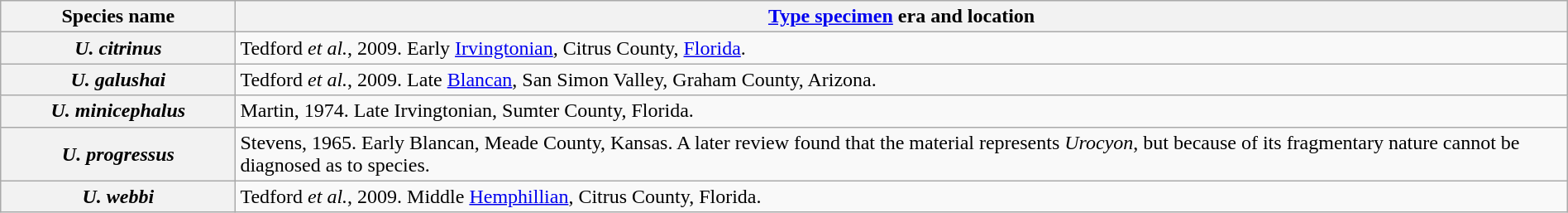<table class="wikitable" style="margin-left: auto; margin-right: auto; border: none;">
<tr>
<th scope="col" style="width: 15%;">Species name</th>
<th scope="col"><a href='#'>Type specimen</a> era and location</th>
</tr>
<tr>
<th scope="row"><em>U. citrinus</em></th>
<td>Tedford <em>et al.</em>, 2009. Early <a href='#'>Irvingtonian</a>, Citrus County, <a href='#'>Florida</a>.</td>
</tr>
<tr>
<th scope="row"><em>U. galushai</em></th>
<td>Tedford <em>et al.</em>, 2009. Late <a href='#'>Blancan</a>, San Simon Valley, Graham County, Arizona.</td>
</tr>
<tr>
<th scope="row"><em>U. minicephalus</em></th>
<td>Martin, 1974. Late Irvingtonian, Sumter County, Florida.</td>
</tr>
<tr>
<th scope="row"><em>U. progressus</em></th>
<td>Stevens, 1965. Early Blancan, Meade County, Kansas. A later review found that the material represents <em>Urocyon</em>, but because of its fragmentary nature cannot be diagnosed as to species.</td>
</tr>
<tr>
<th scope="row"><em>U. webbi</em></th>
<td>Tedford <em>et al.</em>, 2009. Middle <a href='#'>Hemphillian</a>, Citrus County, Florida.</td>
</tr>
<tr>
</tr>
</table>
